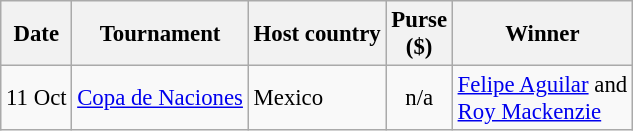<table class="wikitable" style="font-size:95%">
<tr>
<th>Date</th>
<th>Tournament</th>
<th>Host country</th>
<th>Purse<br>($)</th>
<th>Winner</th>
</tr>
<tr>
<td>11 Oct</td>
<td><a href='#'>Copa de Naciones</a></td>
<td>Mexico</td>
<td align=center>n/a</td>
<td> <a href='#'>Felipe Aguilar</a> and<br> <a href='#'>Roy Mackenzie</a></td>
</tr>
</table>
